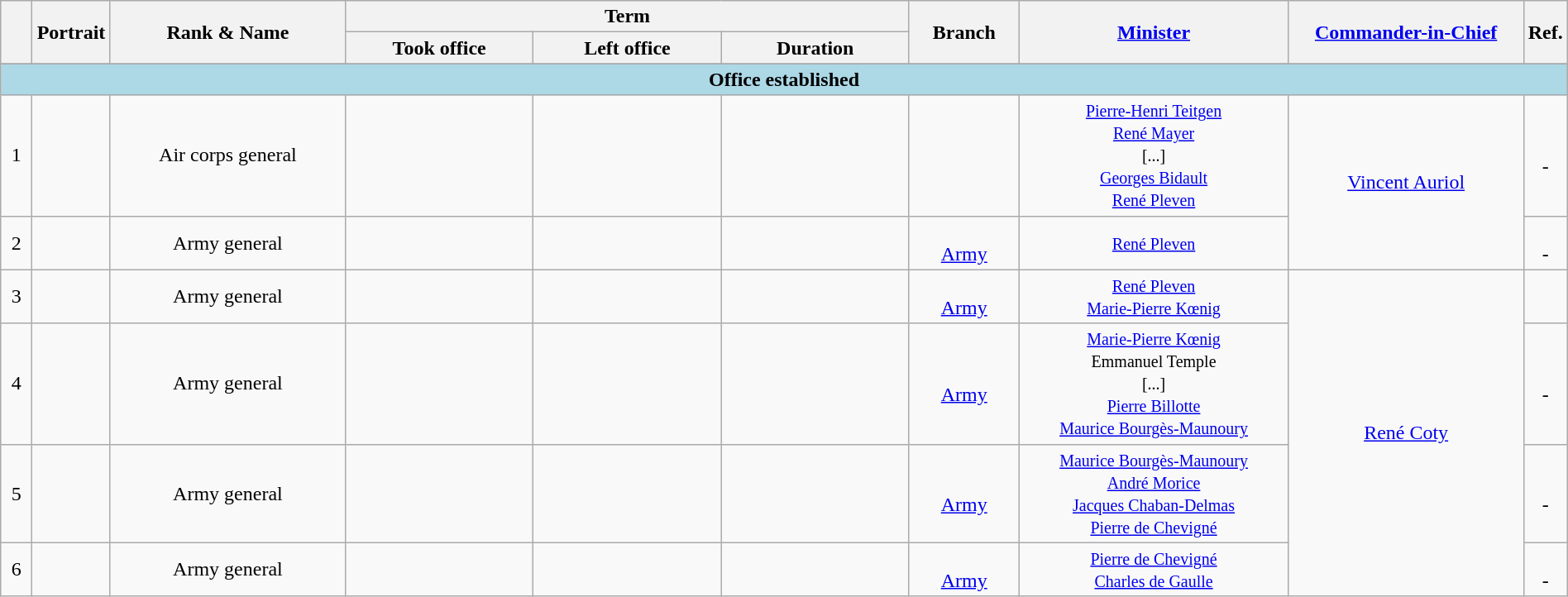<table class="wikitable" style="text-align:center; width:100%">
<tr>
<th style="width:2%" rowspan=2></th>
<th style="width:5%" rowspan=2>Portrait</th>
<th style="width:15%" rowspan=2>Rank & Name</th>
<th colspan=3>Term</th>
<th style="width:7%" rowspan=2>Branch</th>
<th rowspan=2><a href='#'>Minister</a></th>
<th style="width:15%" rowspan=2><a href='#'>Commander-in-Chief</a></th>
<th style="width:2%" rowspan=2>Ref.</th>
</tr>
<tr>
<th style="width:12%">Took office </th>
<th style="width:12%">Left office </th>
<th style="width:12%">Duration</th>
</tr>
<tr>
</tr>
<tr bgcolor="lightblue">
<td colspan="10"><strong>Office established</strong></td>
</tr>
<tr>
<td>1</td>
<td></td>
<td>Air corps general<br><strong></strong></td>
<td></td>
<td></td>
<td></td>
<td><br></td>
<td><small><a href='#'>Pierre-Henri Teitgen</a><br><a href='#'>René Mayer</a><br>[...]<br><a href='#'>Georges Bidault</a><br><a href='#'>René Pleven</a></small></td>
<td rowspan=3><a href='#'>Vincent Auriol</a></td>
<td><br>-</td>
</tr>
<tr>
<td>2</td>
<td></td>
<td>Army general<br><strong></strong></td>
<td></td>
<td></td>
<td></td>
<td><br><a href='#'>Army</a></td>
<td><small><a href='#'>René Pleven</a></small></td>
<td><br>-</td>
</tr>
<tr>
<td rowspan=2>3</td>
<td rowspan=2></td>
<td rowspan=2>Army general<br><strong></strong></td>
<td rowspan=2></td>
<td rowspan=2></td>
<td rowspan=2></td>
<td rowspan=2><br><a href='#'>Army</a></td>
<td rowspan=2><small><a href='#'>René Pleven</a><br><a href='#'>Marie-Pierre Kœnig</a></small></td>
<td rowspan=2><br></td>
</tr>
<tr>
<td rowspan=4><a href='#'>René Coty</a></td>
</tr>
<tr>
<td>4</td>
<td></td>
<td>Army general<br><strong></strong></td>
<td></td>
<td></td>
<td></td>
<td><br><a href='#'>Army</a></td>
<td><small><a href='#'>Marie-Pierre Kœnig</a><br>Emmanuel Temple<br>[...]<br><a href='#'>Pierre Billotte</a><br><a href='#'>Maurice Bourgès-Maunoury</a></small></td>
<td><br>-</td>
</tr>
<tr>
<td>5</td>
<td></td>
<td>Army general<br><strong></strong></td>
<td></td>
<td></td>
<td></td>
<td><br><a href='#'>Army</a></td>
<td><small><a href='#'>Maurice Bourgès-Maunoury</a><br><a href='#'>André Morice</a><br><a href='#'>Jacques Chaban-Delmas</a><br><a href='#'>Pierre de Chevigné</a></small></td>
<td><br>-</td>
</tr>
<tr>
<td>6</td>
<td></td>
<td>Army general<br><strong></strong></td>
<td></td>
<td></td>
<td></td>
<td><br><a href='#'>Army</a></td>
<td><small><a href='#'>Pierre de Chevigné</a><br><a href='#'>Charles de Gaulle</a></small></td>
<td><br>-</td>
</tr>
</table>
